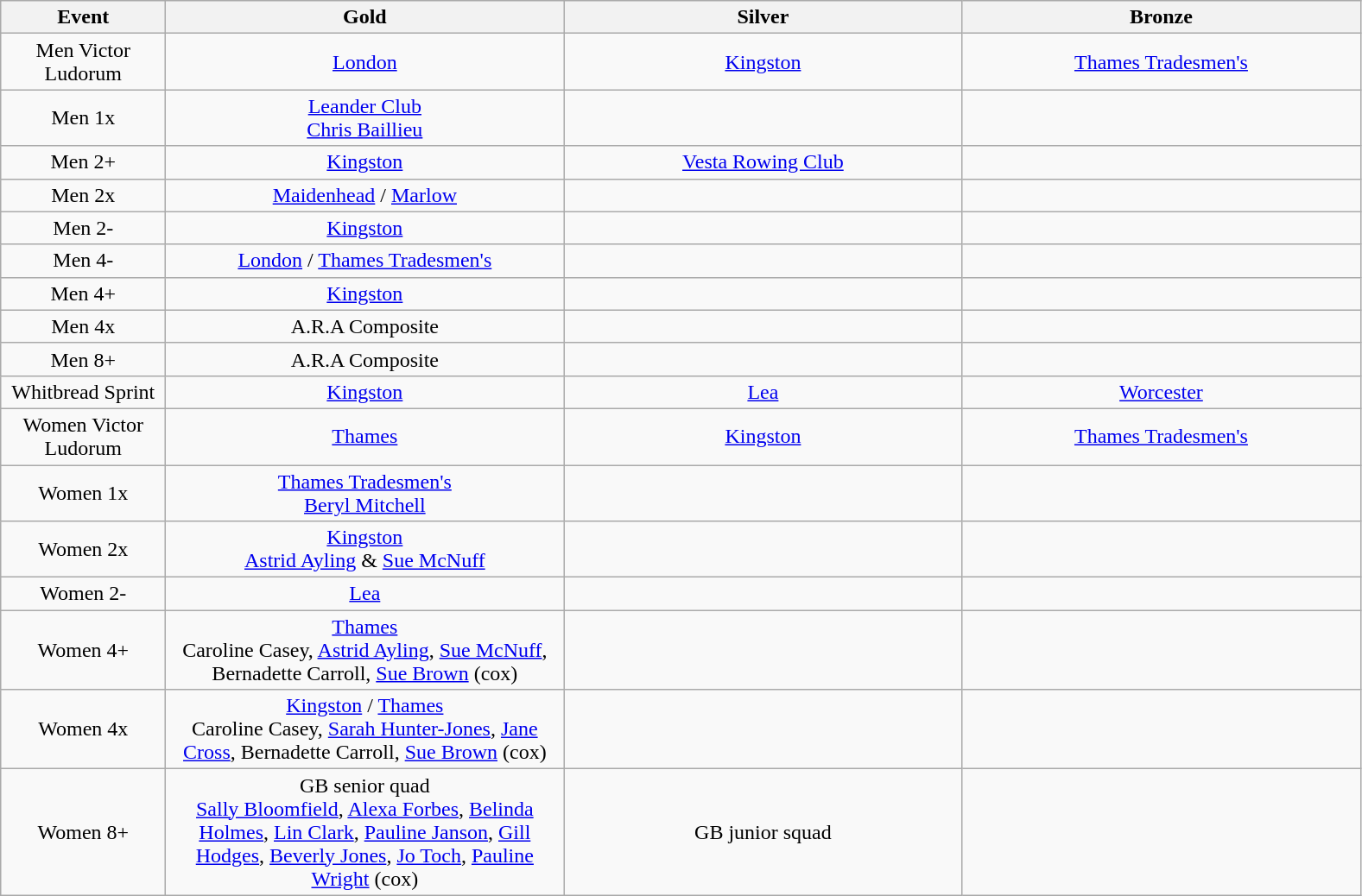<table class="wikitable" style="text-align:center">
<tr>
<th width=120>Event</th>
<th width=300>Gold</th>
<th width=300>Silver</th>
<th width=300>Bronze</th>
</tr>
<tr>
<td>Men Victor Ludorum</td>
<td><a href='#'>London</a></td>
<td><a href='#'>Kingston</a></td>
<td><a href='#'>Thames Tradesmen's</a></td>
</tr>
<tr>
<td>Men 1x</td>
<td><a href='#'>Leander Club</a> <br><a href='#'>Chris Baillieu</a></td>
<td></td>
<td></td>
</tr>
<tr>
<td>Men 2+</td>
<td><a href='#'>Kingston</a></td>
<td><a href='#'>Vesta Rowing Club</a></td>
<td></td>
</tr>
<tr>
<td>Men 2x</td>
<td><a href='#'>Maidenhead</a> / <a href='#'>Marlow</a></td>
<td></td>
<td></td>
</tr>
<tr>
<td>Men 2-</td>
<td><a href='#'>Kingston</a></td>
<td></td>
<td></td>
</tr>
<tr>
<td>Men 4-</td>
<td><a href='#'>London</a> / <a href='#'>Thames Tradesmen's</a></td>
<td></td>
<td></td>
</tr>
<tr>
<td>Men 4+</td>
<td><a href='#'>Kingston</a></td>
<td></td>
<td></td>
</tr>
<tr>
<td>Men 4x</td>
<td>A.R.A Composite</td>
<td></td>
<td></td>
</tr>
<tr>
<td>Men 8+</td>
<td>A.R.A Composite</td>
<td></td>
<td></td>
</tr>
<tr>
<td>Whitbread Sprint</td>
<td><a href='#'>Kingston</a></td>
<td><a href='#'>Lea</a></td>
<td><a href='#'>Worcester</a></td>
</tr>
<tr>
<td>Women Victor Ludorum</td>
<td><a href='#'>Thames</a></td>
<td><a href='#'>Kingston</a></td>
<td><a href='#'>Thames Tradesmen's</a></td>
</tr>
<tr>
<td>Women 1x</td>
<td><a href='#'>Thames Tradesmen's</a><br><a href='#'>Beryl Mitchell</a></td>
<td></td>
<td></td>
</tr>
<tr>
<td>Women 2x</td>
<td><a href='#'>Kingston</a><br><a href='#'>Astrid Ayling</a> & <a href='#'>Sue McNuff</a></td>
<td></td>
<td></td>
</tr>
<tr>
<td>Women 2-</td>
<td><a href='#'>Lea</a></td>
<td></td>
<td></td>
</tr>
<tr>
<td>Women 4+</td>
<td><a href='#'>Thames</a><br>Caroline Casey, <a href='#'>Astrid Ayling</a>, <a href='#'>Sue McNuff</a>, Bernadette Carroll, <a href='#'>Sue Brown</a> (cox)</td>
<td></td>
<td></td>
</tr>
<tr>
<td>Women 4x</td>
<td><a href='#'>Kingston</a> / <a href='#'>Thames</a><br>Caroline Casey, <a href='#'>Sarah Hunter-Jones</a>, <a href='#'>Jane Cross</a>, Bernadette Carroll, <a href='#'>Sue Brown</a> (cox)</td>
<td></td>
<td></td>
</tr>
<tr>
<td>Women 8+</td>
<td>GB senior quad<br><a href='#'>Sally Bloomfield</a>, <a href='#'>Alexa Forbes</a>, <a href='#'>Belinda Holmes</a>, <a href='#'>Lin Clark</a>, <a href='#'>Pauline Janson</a>, <a href='#'>Gill Hodges</a>, <a href='#'>Beverly Jones</a>, <a href='#'>Jo Toch</a>, <a href='#'>Pauline Wright</a> (cox)</td>
<td>GB junior squad</td>
<td></td>
</tr>
</table>
